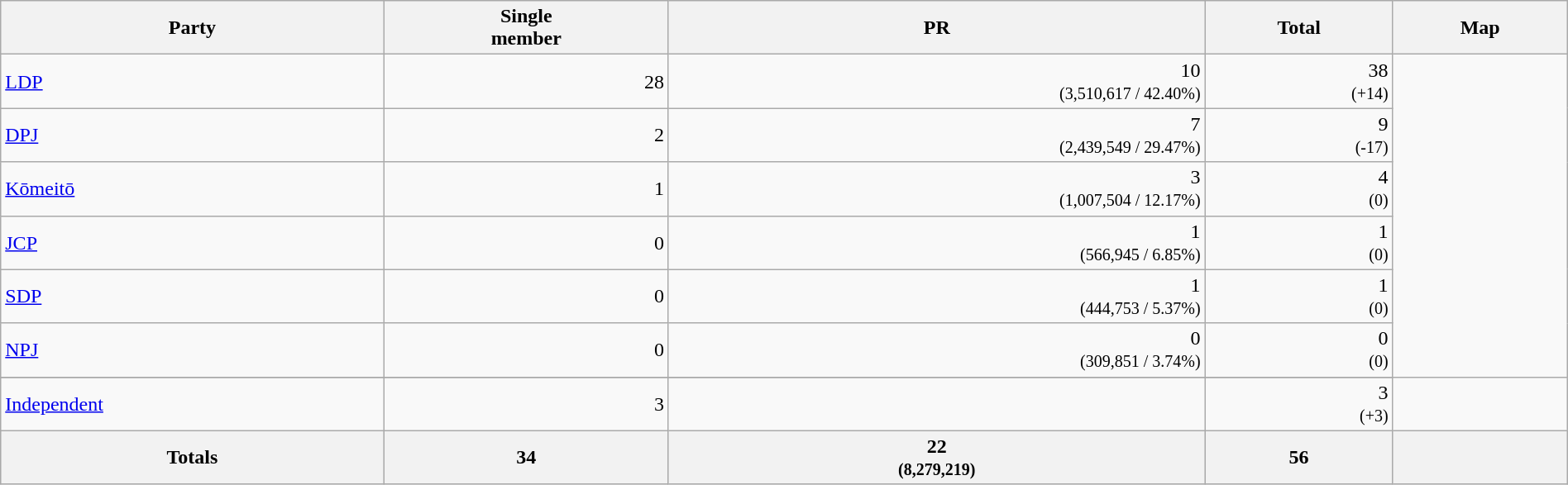<table class="wikitable" width="100%">
<tr>
<th>Party</th>
<th>Single<br>member</th>
<th>PR</th>
<th>Total</th>
<th>Map</th>
</tr>
<tr>
<td><a href='#'>LDP</a></td>
<td align="right">28</td>
<td align="right">10<br><small>(3,510,617 / 42.40%)</small></td>
<td align="right">38<br><small>(+14)</small></td>
<td rowspan=7 align="center"></td>
</tr>
<tr>
<td><a href='#'>DPJ</a></td>
<td align="right">2</td>
<td align="right">7<br><small>(2,439,549 / 29.47%)</small></td>
<td align="right">9<br><small>(-17)</small></td>
</tr>
<tr>
<td><a href='#'>Kōmeitō</a></td>
<td align="right">1</td>
<td align="right">3<br><small>(1,007,504 / 12.17%)</small></td>
<td align="right">4<br><small>(0)</small></td>
</tr>
<tr>
<td><a href='#'>JCP</a></td>
<td align="right">0</td>
<td align="right">1<br><small>(566,945 / 6.85%)</small></td>
<td align="right">1<br><small>(0)</small></td>
</tr>
<tr>
<td><a href='#'>SDP</a></td>
<td align="right">0</td>
<td align="right">1<br><small>(444,753 / 5.37%)</small></td>
<td align="right">1<br><small>(0)</small></td>
</tr>
<tr>
<td><a href='#'>NPJ</a></td>
<td align="right">0</td>
<td align="right">0<br><small>(309,851 / 3.74%)</small></td>
<td align="right">0<br><small>(0)</small></td>
</tr>
<tr bgcolor=lightgrey>
</tr>
<tr>
<td><a href='#'>Independent</a></td>
<td align="right">3</td>
<td align="right"></td>
<td align="right">3<br><small>(+3)</small></td>
</tr>
<tr bgcolor=lightgrey>
<th><strong>Totals</strong></th>
<th align="right">34</th>
<th align="right">22<br><small>(8,279,219)</small></th>
<th align="right">56</th>
<th></th>
</tr>
</table>
